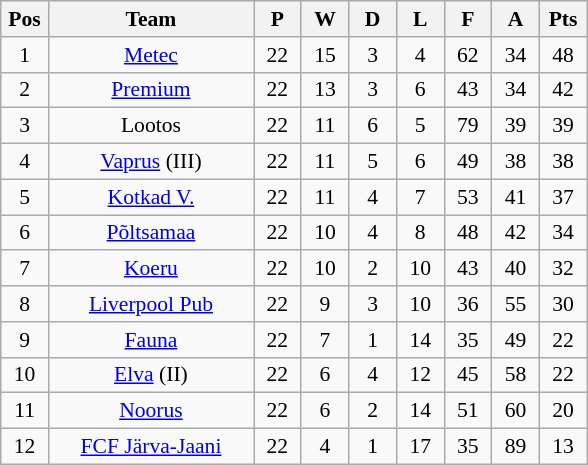<table class="wikitable" style="font-size:90%; text-align:center;">
<tr bgcolor="#efefef">
<th width="25">Pos</th>
<th width="130">Team</th>
<th width="25">P</th>
<th width="25">W</th>
<th width="25">D</th>
<th width="25">L</th>
<th width="25">F</th>
<th width="25">A</th>
<th width="25">Pts</th>
</tr>
<tr>
<td>1</td>
<td><a href='#'>Metec</a></td>
<td>22</td>
<td>15</td>
<td>3</td>
<td>4</td>
<td>62</td>
<td>34</td>
<td>48</td>
</tr>
<tr>
<td>2</td>
<td><a href='#'>Premium</a></td>
<td>22</td>
<td>13</td>
<td>3</td>
<td>6</td>
<td>43</td>
<td>34</td>
<td>42</td>
</tr>
<tr>
<td>3</td>
<td>Lootos</td>
<td>22</td>
<td>11</td>
<td>6</td>
<td>5</td>
<td>79</td>
<td>39</td>
<td>39</td>
</tr>
<tr>
<td>4</td>
<td><a href='#'>Vaprus</a> (III)</td>
<td>22</td>
<td>11</td>
<td>5</td>
<td>6</td>
<td>49</td>
<td>38</td>
<td>38</td>
</tr>
<tr>
<td>5</td>
<td><a href='#'>Kotkad V.</a></td>
<td>22</td>
<td>11</td>
<td>4</td>
<td>7</td>
<td>53</td>
<td>41</td>
<td>37</td>
</tr>
<tr>
<td>6</td>
<td><a href='#'>Põltsamaa</a></td>
<td>22</td>
<td>10</td>
<td>4</td>
<td>8</td>
<td>48</td>
<td>42</td>
<td>34</td>
</tr>
<tr>
<td>7</td>
<td><a href='#'>Koeru</a></td>
<td>22</td>
<td>10</td>
<td>2</td>
<td>10</td>
<td>43</td>
<td>40</td>
<td>32</td>
</tr>
<tr>
<td>8</td>
<td><a href='#'>Liverpool Pub</a></td>
<td>22</td>
<td>9</td>
<td>3</td>
<td>10</td>
<td>36</td>
<td>55</td>
<td>30</td>
</tr>
<tr>
<td>9</td>
<td><a href='#'>Fauna</a></td>
<td>22</td>
<td>7</td>
<td>1</td>
<td>14</td>
<td>35</td>
<td>49</td>
<td>22</td>
</tr>
<tr>
<td>10</td>
<td><a href='#'>Elva</a> (II)</td>
<td>22</td>
<td>6</td>
<td>4</td>
<td>12</td>
<td>45</td>
<td>58</td>
<td>22</td>
</tr>
<tr>
<td>11</td>
<td><a href='#'>Noorus</a></td>
<td>22</td>
<td>6</td>
<td>2</td>
<td>14</td>
<td>51</td>
<td>60</td>
<td>20</td>
</tr>
<tr>
<td>12</td>
<td><a href='#'>FCF Järva-Jaani</a></td>
<td>22</td>
<td>4</td>
<td>1</td>
<td>17</td>
<td>35</td>
<td>89</td>
<td>13</td>
</tr>
</table>
